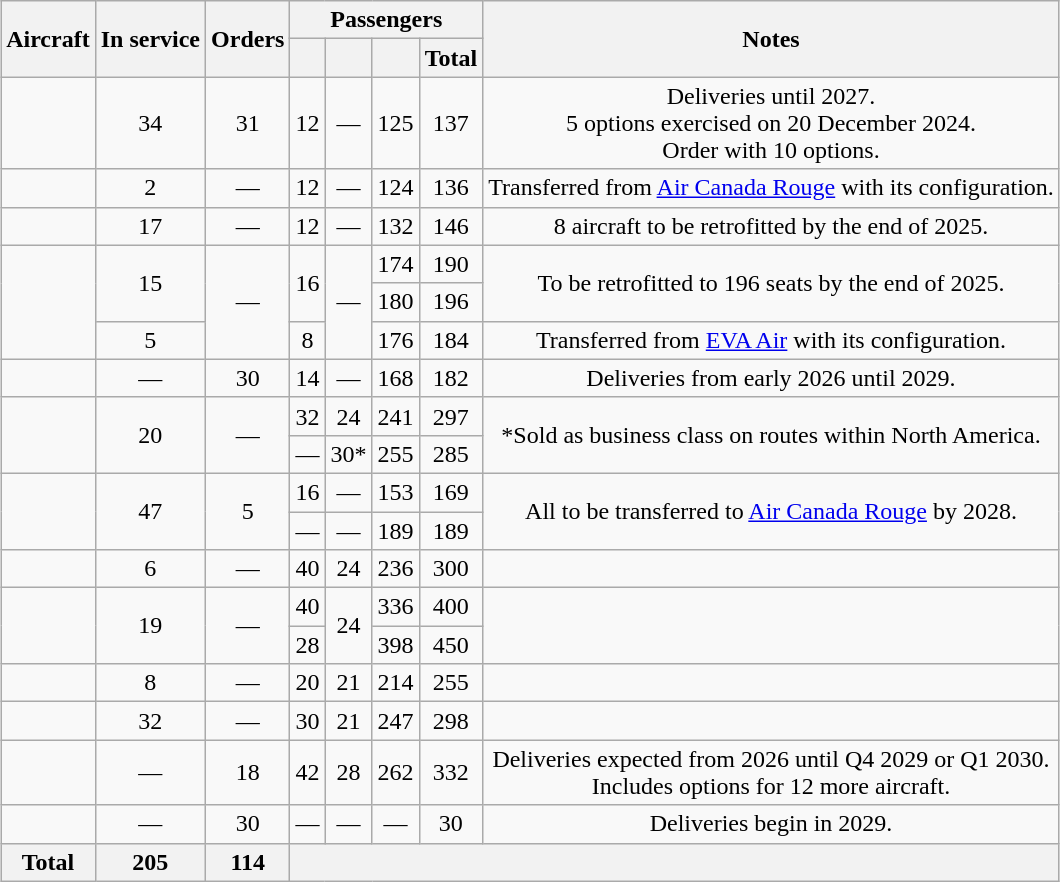<table class="wikitable mw-collapsible" style="margin:1em auto; text-align:center;">
<tr>
<th rowspan="2">Aircraft</th>
<th rowspan="2">In service</th>
<th rowspan="2">Orders</th>
<th colspan="4">Passengers</th>
<th rowspan="2">Notes</th>
</tr>
<tr>
<th></th>
<th></th>
<th></th>
<th>Total</th>
</tr>
<tr>
<td></td>
<td>34</td>
<td>31</td>
<td>12</td>
<td>—</td>
<td>125</td>
<td>137</td>
<td>Deliveries until 2027.<br>5 options exercised on 20 December 2024.<br>Order with 10 options.</td>
</tr>
<tr>
<td rowspan="1"></td>
<td>2</td>
<td rowspan="1">—</td>
<td>12</td>
<td>—</td>
<td>124</td>
<td>136</td>
<td>Transferred from <a href='#'>Air Canada Rouge</a> with its configuration.</td>
</tr>
<tr>
<td></td>
<td>17</td>
<td>—</td>
<td>12</td>
<td>—</td>
<td>132</td>
<td>146</td>
<td>8 aircraft to be retrofitted by the end of 2025.</td>
</tr>
<tr>
<td rowspan="3"></td>
<td rowspan="2">15</td>
<td rowspan="3">—</td>
<td rowspan="2">16</td>
<td rowspan="3">—</td>
<td>174</td>
<td>190</td>
<td rowspan="2">To be retrofitted to 196 seats by the end of 2025.</td>
</tr>
<tr>
<td>180</td>
<td>196</td>
</tr>
<tr>
<td>5</td>
<td>8</td>
<td>176</td>
<td>184</td>
<td>Transferred from <a href='#'>EVA Air</a> with its configuration.</td>
</tr>
<tr>
<td></td>
<td>—</td>
<td>30</td>
<td>14</td>
<td>—</td>
<td>168</td>
<td>182</td>
<td>Deliveries from early 2026 until 2029.</td>
</tr>
<tr>
<td rowspan="2"></td>
<td rowspan="2">20</td>
<td rowspan="2">—</td>
<td>32</td>
<td>24</td>
<td>241</td>
<td>297</td>
<td rowspan="2">*Sold as business class on routes within North America.</td>
</tr>
<tr>
<td>—</td>
<td>30*</td>
<td>255</td>
<td>285</td>
</tr>
<tr>
<td rowspan="2"></td>
<td rowspan="2">47</td>
<td rowspan="2">5</td>
<td>16</td>
<td>—</td>
<td>153</td>
<td>169</td>
<td rowspan="2">All to be transferred to <a href='#'>Air Canada Rouge</a> by 2028.</td>
</tr>
<tr>
<td>—</td>
<td>—</td>
<td>189</td>
<td>189</td>
</tr>
<tr>
<td></td>
<td>6</td>
<td>—</td>
<td>40</td>
<td>24</td>
<td>236</td>
<td>300</td>
<td></td>
</tr>
<tr>
<td rowspan="2"></td>
<td rowspan="2">19</td>
<td rowspan="2">—</td>
<td>40</td>
<td rowspan="2">24</td>
<td>336</td>
<td>400</td>
<td rowspan="2"></td>
</tr>
<tr>
<td>28</td>
<td>398</td>
<td>450</td>
</tr>
<tr>
<td></td>
<td>8</td>
<td>—</td>
<td>20</td>
<td>21</td>
<td>214</td>
<td>255</td>
<td></td>
</tr>
<tr>
<td></td>
<td>32</td>
<td>—</td>
<td>30</td>
<td>21</td>
<td>247</td>
<td>298</td>
<td></td>
</tr>
<tr>
<td></td>
<td>—</td>
<td>18</td>
<td>42</td>
<td>28</td>
<td>262</td>
<td>332</td>
<td>Deliveries expected from 2026 until Q4 2029 or Q1 2030.<br>Includes options for 12 more aircraft.</td>
</tr>
<tr>
<td></td>
<td>—</td>
<td>30</td>
<td>—</td>
<td>—</td>
<td>—</td>
<td>30</td>
<td>Deliveries begin in 2029.</td>
</tr>
<tr>
<th>Total</th>
<th>205</th>
<th>114</th>
<th colspan="5"></th>
</tr>
</table>
